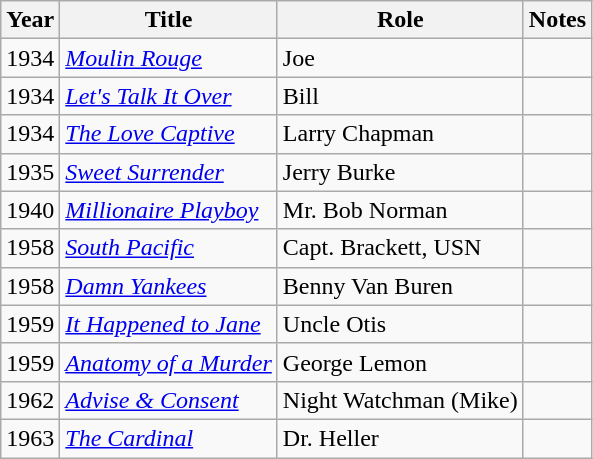<table class="wikitable">
<tr>
<th>Year</th>
<th>Title</th>
<th>Role</th>
<th>Notes</th>
</tr>
<tr>
<td>1934</td>
<td><em><a href='#'>Moulin Rouge</a></em></td>
<td>Joe</td>
<td></td>
</tr>
<tr>
<td>1934</td>
<td><em><a href='#'>Let's Talk It Over</a></em></td>
<td>Bill</td>
<td></td>
</tr>
<tr>
<td>1934</td>
<td><em><a href='#'>The Love Captive</a></em></td>
<td>Larry Chapman</td>
<td></td>
</tr>
<tr>
<td>1935</td>
<td><em><a href='#'>Sweet Surrender</a></em></td>
<td>Jerry Burke</td>
<td></td>
</tr>
<tr>
<td>1940</td>
<td><em><a href='#'>Millionaire Playboy</a></em></td>
<td>Mr. Bob Norman</td>
<td></td>
</tr>
<tr>
<td>1958</td>
<td><em><a href='#'>South Pacific</a></em></td>
<td>Capt. Brackett, USN</td>
<td></td>
</tr>
<tr>
<td>1958</td>
<td><em><a href='#'>Damn Yankees</a></em></td>
<td>Benny Van Buren</td>
<td></td>
</tr>
<tr>
<td>1959</td>
<td><em><a href='#'>It Happened to Jane</a></em></td>
<td>Uncle Otis</td>
<td></td>
</tr>
<tr>
<td>1959</td>
<td><em><a href='#'>Anatomy of a Murder</a></em></td>
<td>George Lemon</td>
<td></td>
</tr>
<tr>
<td>1962</td>
<td><em><a href='#'>Advise & Consent</a></em></td>
<td>Night Watchman (Mike)</td>
<td></td>
</tr>
<tr>
<td>1963</td>
<td><em><a href='#'>The Cardinal</a></em></td>
<td>Dr. Heller</td>
<td></td>
</tr>
</table>
